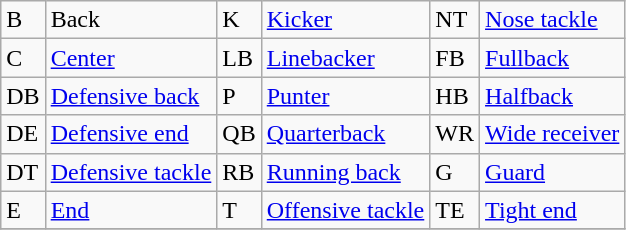<table class="wikitable">
<tr>
<td>B</td>
<td>Back</td>
<td>K</td>
<td><a href='#'>Kicker</a></td>
<td>NT</td>
<td><a href='#'>Nose tackle</a></td>
</tr>
<tr>
<td>C</td>
<td><a href='#'>Center</a></td>
<td>LB</td>
<td><a href='#'>Linebacker</a></td>
<td>FB</td>
<td><a href='#'>Fullback</a></td>
</tr>
<tr>
<td>DB</td>
<td><a href='#'>Defensive back</a></td>
<td>P</td>
<td><a href='#'>Punter</a></td>
<td>HB</td>
<td><a href='#'>Halfback</a></td>
</tr>
<tr>
<td>DE</td>
<td><a href='#'>Defensive end</a></td>
<td>QB</td>
<td><a href='#'>Quarterback</a></td>
<td>WR</td>
<td><a href='#'>Wide receiver</a></td>
</tr>
<tr>
<td>DT</td>
<td><a href='#'>Defensive tackle</a></td>
<td>RB</td>
<td><a href='#'>Running back</a></td>
<td>G</td>
<td><a href='#'>Guard</a></td>
</tr>
<tr>
<td>E</td>
<td><a href='#'>End</a></td>
<td>T</td>
<td><a href='#'>Offensive tackle</a></td>
<td>TE</td>
<td><a href='#'>Tight end</a></td>
</tr>
<tr>
</tr>
</table>
